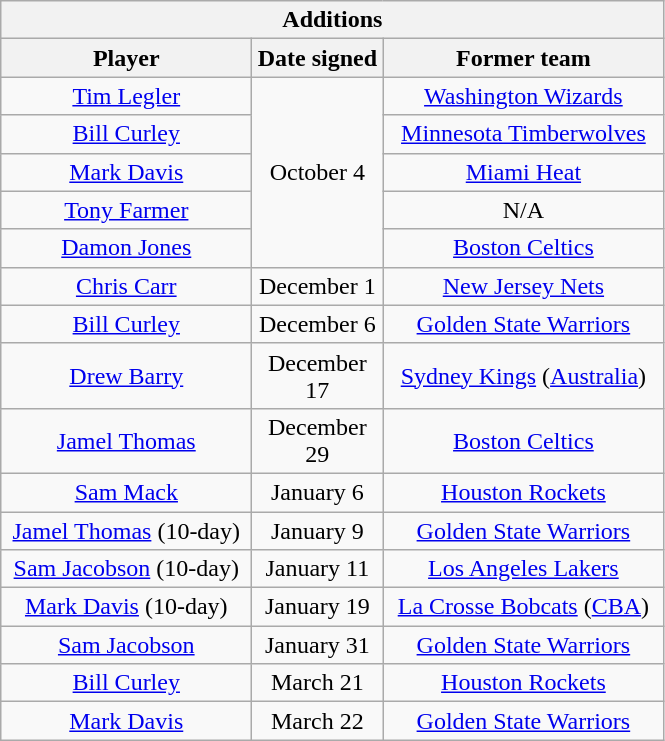<table class="wikitable" style="text-align:center">
<tr>
<th colspan=3>Additions</th>
</tr>
<tr>
<th style="width:160px">Player</th>
<th style="width:80px">Date signed</th>
<th style="width:180px">Former team</th>
</tr>
<tr>
<td><a href='#'>Tim Legler</a></td>
<td rowspan=5>October 4</td>
<td><a href='#'>Washington Wizards</a></td>
</tr>
<tr>
<td><a href='#'>Bill Curley</a></td>
<td><a href='#'>Minnesota Timberwolves</a></td>
</tr>
<tr>
<td><a href='#'>Mark Davis</a></td>
<td><a href='#'>Miami Heat</a></td>
</tr>
<tr>
<td><a href='#'>Tony Farmer</a></td>
<td>N/A</td>
</tr>
<tr>
<td><a href='#'>Damon Jones</a></td>
<td><a href='#'>Boston Celtics</a></td>
</tr>
<tr>
<td><a href='#'>Chris Carr</a></td>
<td>December 1</td>
<td><a href='#'>New Jersey Nets</a></td>
</tr>
<tr>
<td><a href='#'>Bill Curley</a></td>
<td>December 6</td>
<td><a href='#'>Golden State Warriors</a></td>
</tr>
<tr>
<td><a href='#'>Drew Barry</a></td>
<td>December 17</td>
<td><a href='#'>Sydney Kings</a> (<a href='#'>Australia</a>)</td>
</tr>
<tr>
<td><a href='#'>Jamel Thomas</a></td>
<td>December 29</td>
<td><a href='#'>Boston Celtics</a></td>
</tr>
<tr>
<td><a href='#'>Sam Mack</a></td>
<td>January 6</td>
<td><a href='#'>Houston Rockets</a></td>
</tr>
<tr>
<td><a href='#'>Jamel Thomas</a> (10-day)</td>
<td>January 9</td>
<td><a href='#'>Golden State Warriors</a></td>
</tr>
<tr>
<td><a href='#'>Sam Jacobson</a> (10-day)</td>
<td>January 11</td>
<td><a href='#'>Los Angeles Lakers</a></td>
</tr>
<tr>
<td><a href='#'>Mark Davis</a> (10-day)</td>
<td>January 19</td>
<td><a href='#'>La Crosse Bobcats</a> (<a href='#'>CBA</a>)</td>
</tr>
<tr>
<td><a href='#'>Sam Jacobson</a></td>
<td>January 31</td>
<td><a href='#'>Golden State Warriors</a></td>
</tr>
<tr>
<td><a href='#'>Bill Curley</a></td>
<td>March 21</td>
<td><a href='#'>Houston Rockets</a></td>
</tr>
<tr>
<td><a href='#'>Mark Davis</a></td>
<td>March 22</td>
<td><a href='#'>Golden State Warriors</a></td>
</tr>
</table>
